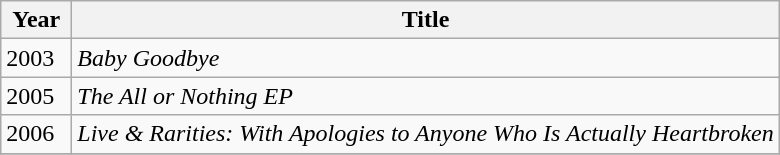<table class="wikitable">
<tr>
<th rowspan=1 width="40">Year</th>
<th rowspan=1>Title</th>
</tr>
<tr>
<td>2003</td>
<td><em>Baby Goodbye</em></td>
</tr>
<tr>
<td>2005</td>
<td><em>The All or Nothing EP</em></td>
</tr>
<tr>
<td>2006</td>
<td><em>Live & Rarities: With Apologies to Anyone Who Is Actually Heartbroken</em></td>
</tr>
<tr>
</tr>
</table>
